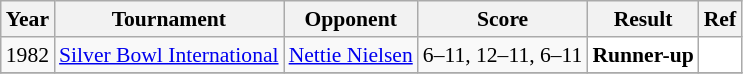<table class="sortable wikitable" style="font-size: 90%;">
<tr>
<th>Year</th>
<th>Tournament</th>
<th>Opponent</th>
<th>Score</th>
<th>Result</th>
<th>Ref</th>
</tr>
<tr>
<td align="center">1982</td>
<td align="left"><a href='#'>Silver Bowl International</a></td>
<td align="left"> <a href='#'>Nettie Nielsen</a></td>
<td align="left">6–11, 12–11, 6–11</td>
<td style="text-align:left; background:white"> <strong>Runner-up</strong></td>
<td style="text-align:center; background:white"></td>
</tr>
<tr>
</tr>
</table>
